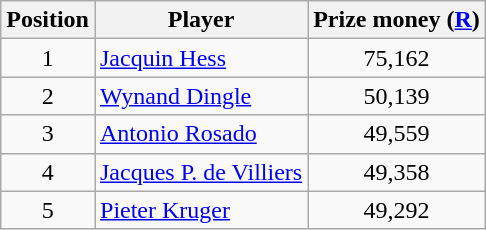<table class=wikitable>
<tr>
<th>Position</th>
<th>Player</th>
<th>Prize money (<a href='#'>R</a>)</th>
</tr>
<tr>
<td align=center>1</td>
<td> <a href='#'>Jacquin Hess</a></td>
<td align=center>75,162</td>
</tr>
<tr>
<td align=center>2</td>
<td> <a href='#'>Wynand Dingle</a></td>
<td align=center>50,139</td>
</tr>
<tr>
<td align=center>3</td>
<td> <a href='#'>Antonio Rosado</a></td>
<td align=center>49,559</td>
</tr>
<tr>
<td align=center>4</td>
<td> <a href='#'>Jacques P. de Villiers</a></td>
<td align=center>49,358</td>
</tr>
<tr>
<td align=center>5</td>
<td> <a href='#'>Pieter Kruger</a></td>
<td align=center>49,292</td>
</tr>
</table>
